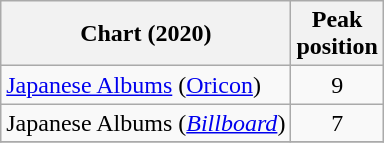<table class="wikitable sortable plainrowheaders">
<tr>
<th align="left">Chart (2020)</th>
<th align="left">Peak<br>position</th>
</tr>
<tr>
<td align="left"><a href='#'>Japanese Albums</a> (<a href='#'>Oricon</a>)</td>
<td align="center">9</td>
</tr>
<tr>
<td align="left">Japanese Albums (<em><a href='#'>Billboard</a></em>)</td>
<td align="center">7</td>
</tr>
<tr>
</tr>
</table>
